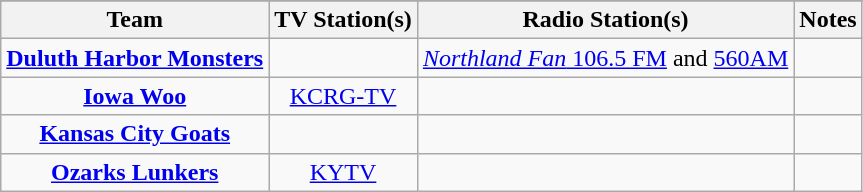<table class="wikitable" style="text-align:center">
<tr>
</tr>
<tr>
<th>Team</th>
<th>TV Station(s)</th>
<th>Radio Station(s)</th>
<th>Notes</th>
</tr>
<tr>
<td><strong><a href='#'>Duluth Harbor Monsters</a></strong></td>
<td></td>
<td><a href='#'><em>Northland Fan</em> 106.5 FM</a> and <a href='#'>560AM</a></td>
<td></td>
</tr>
<tr>
<td><strong><a href='#'>Iowa Woo</a></strong></td>
<td><a href='#'>KCRG-TV</a></td>
<td></td>
<td></td>
</tr>
<tr>
<td><strong><a href='#'>Kansas City Goats</a></strong></td>
<td></td>
<td></td>
<td></td>
</tr>
<tr>
<td><strong><a href='#'>Ozarks Lunkers</a></strong></td>
<td><a href='#'>KYTV</a></td>
<td></td>
<td></td>
</tr>
</table>
